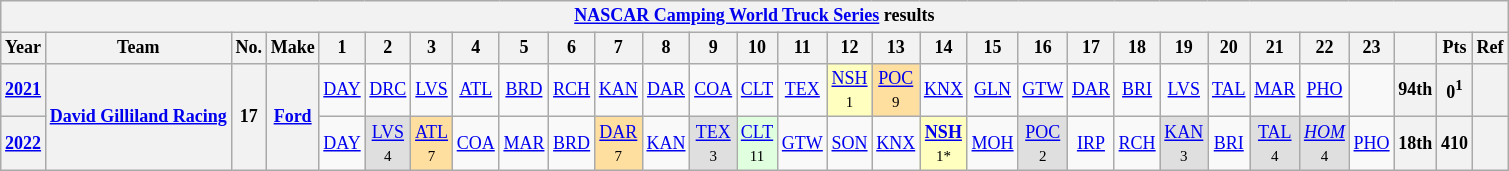<table class="wikitable" style="text-align:center; font-size:75%">
<tr>
<th colspan=30><a href='#'>NASCAR Camping World Truck Series</a> results</th>
</tr>
<tr>
<th>Year</th>
<th>Team</th>
<th>No.</th>
<th>Make</th>
<th>1</th>
<th>2</th>
<th>3</th>
<th>4</th>
<th>5</th>
<th>6</th>
<th>7</th>
<th>8</th>
<th>9</th>
<th>10</th>
<th>11</th>
<th>12</th>
<th>13</th>
<th>14</th>
<th>15</th>
<th>16</th>
<th>17</th>
<th>18</th>
<th>19</th>
<th>20</th>
<th>21</th>
<th>22</th>
<th>23</th>
<th></th>
<th>Pts</th>
<th>Ref</th>
</tr>
<tr>
<th><a href='#'>2021</a></th>
<th rowspan=2><a href='#'>David Gilliland Racing</a></th>
<th rowspan=2>17</th>
<th rowspan=2><a href='#'>Ford</a></th>
<td><a href='#'>DAY</a></td>
<td><a href='#'>DRC</a></td>
<td><a href='#'>LVS</a></td>
<td><a href='#'>ATL</a></td>
<td><a href='#'>BRD</a></td>
<td><a href='#'>RCH</a></td>
<td><a href='#'>KAN</a></td>
<td><a href='#'>DAR</a></td>
<td><a href='#'>COA</a></td>
<td><a href='#'>CLT</a></td>
<td><a href='#'>TEX</a></td>
<td style="background:#FFFFBF;"><a href='#'>NSH</a><br><small>1</small></td>
<td style="background:#FFDF9F;"><a href='#'>POC</a><br><small>9</small></td>
<td><a href='#'>KNX</a></td>
<td><a href='#'>GLN</a></td>
<td><a href='#'>GTW</a></td>
<td><a href='#'>DAR</a></td>
<td><a href='#'>BRI</a></td>
<td><a href='#'>LVS</a></td>
<td><a href='#'>TAL</a></td>
<td><a href='#'>MAR</a></td>
<td><a href='#'>PHO</a></td>
<td></td>
<th>94th</th>
<th>0<sup>1</sup></th>
<th></th>
</tr>
<tr>
<th><a href='#'>2022</a></th>
<td><a href='#'>DAY</a></td>
<td style="background:#DFDFDF;"><a href='#'>LVS</a><br><small>4</small></td>
<td style="background:#FFDF9F;"><a href='#'>ATL</a><br><small>7</small></td>
<td><a href='#'>COA</a></td>
<td><a href='#'>MAR</a></td>
<td><a href='#'>BRD</a></td>
<td style="background:#FFDF9F;"><a href='#'>DAR</a><br><small>7</small></td>
<td><a href='#'>KAN</a></td>
<td style="background:#DFDFDF;"><a href='#'>TEX</a><br><small>3</small></td>
<td style="background:#DFFFDF;"><a href='#'>CLT</a><br><small>11</small></td>
<td><a href='#'>GTW</a></td>
<td><a href='#'>SON</a></td>
<td><a href='#'>KNX</a></td>
<td style="background:#FFFFBF;"><strong><a href='#'>NSH</a></strong><br><small>1*</small></td>
<td><a href='#'>MOH</a></td>
<td style="background:#DFDFDF;"><a href='#'>POC</a><br><small>2</small></td>
<td><a href='#'>IRP</a></td>
<td><a href='#'>RCH</a></td>
<td style="background:#DFDFDF;"><a href='#'>KAN</a><br><small>3</small></td>
<td><a href='#'>BRI</a></td>
<td style="background:#DFDFDF;"><a href='#'>TAL</a><br><small>4</small></td>
<td style="background:#DFDFDF;"><em><a href='#'>HOM</a></em><br><small>4</small></td>
<td><a href='#'>PHO</a></td>
<th>18th</th>
<th>410</th>
<th></th>
</tr>
</table>
